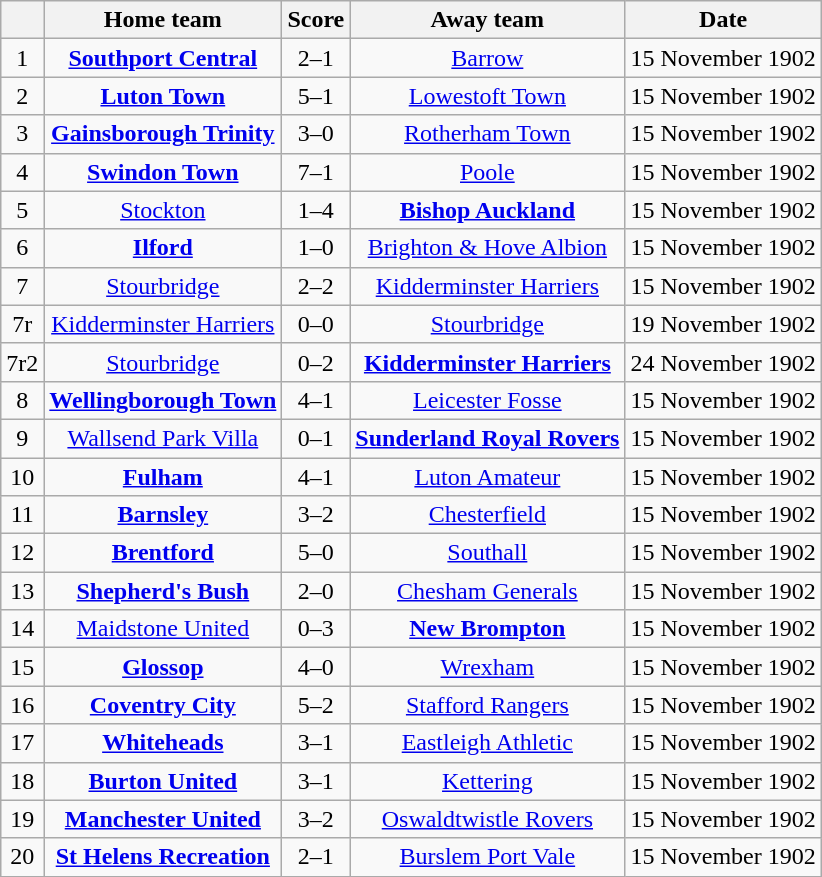<table class="wikitable" style="text-align:center">
<tr>
<th></th>
<th>Home team</th>
<th>Score</th>
<th>Away team</th>
<th>Date</th>
</tr>
<tr>
<td>1</td>
<td><strong><a href='#'>Southport Central</a></strong></td>
<td>2–1</td>
<td><a href='#'>Barrow</a></td>
<td>15 November 1902</td>
</tr>
<tr>
<td>2</td>
<td><strong><a href='#'>Luton Town</a></strong></td>
<td>5–1</td>
<td><a href='#'>Lowestoft Town</a></td>
<td>15 November 1902</td>
</tr>
<tr>
<td>3</td>
<td><strong><a href='#'>Gainsborough Trinity</a></strong></td>
<td>3–0</td>
<td><a href='#'>Rotherham Town</a></td>
<td>15 November 1902</td>
</tr>
<tr>
<td>4</td>
<td><strong><a href='#'>Swindon Town</a></strong></td>
<td>7–1</td>
<td><a href='#'>Poole</a></td>
<td>15 November 1902</td>
</tr>
<tr>
<td>5</td>
<td><a href='#'>Stockton</a></td>
<td>1–4</td>
<td><strong><a href='#'>Bishop Auckland</a></strong></td>
<td>15 November 1902</td>
</tr>
<tr>
<td>6</td>
<td><strong><a href='#'>Ilford</a></strong></td>
<td>1–0</td>
<td><a href='#'>Brighton & Hove Albion</a></td>
<td>15 November 1902</td>
</tr>
<tr>
<td>7</td>
<td><a href='#'>Stourbridge</a></td>
<td>2–2</td>
<td><a href='#'>Kidderminster Harriers</a></td>
<td>15 November 1902</td>
</tr>
<tr>
<td>7r</td>
<td><a href='#'>Kidderminster Harriers</a></td>
<td>0–0</td>
<td><a href='#'>Stourbridge</a></td>
<td>19 November 1902</td>
</tr>
<tr>
<td>7r2</td>
<td><a href='#'>Stourbridge</a></td>
<td>0–2</td>
<td><strong><a href='#'>Kidderminster Harriers</a></strong></td>
<td>24 November 1902</td>
</tr>
<tr>
<td>8</td>
<td><strong><a href='#'>Wellingborough Town</a></strong></td>
<td>4–1</td>
<td><a href='#'>Leicester Fosse</a></td>
<td>15 November 1902</td>
</tr>
<tr>
<td>9</td>
<td><a href='#'>Wallsend Park Villa</a></td>
<td>0–1</td>
<td><strong><a href='#'>Sunderland Royal Rovers</a></strong></td>
<td>15 November 1902</td>
</tr>
<tr>
<td>10</td>
<td><strong><a href='#'>Fulham</a></strong></td>
<td>4–1</td>
<td><a href='#'>Luton Amateur</a></td>
<td>15 November 1902</td>
</tr>
<tr>
<td>11</td>
<td><strong><a href='#'>Barnsley</a></strong></td>
<td>3–2</td>
<td><a href='#'>Chesterfield</a></td>
<td>15 November 1902</td>
</tr>
<tr>
<td>12</td>
<td><strong><a href='#'>Brentford</a></strong></td>
<td>5–0</td>
<td><a href='#'>Southall</a></td>
<td>15 November 1902</td>
</tr>
<tr>
<td>13</td>
<td><strong><a href='#'>Shepherd's Bush</a></strong></td>
<td>2–0</td>
<td><a href='#'>Chesham Generals</a></td>
<td>15 November 1902</td>
</tr>
<tr>
<td>14</td>
<td><a href='#'>Maidstone United</a></td>
<td>0–3</td>
<td><strong><a href='#'>New Brompton</a></strong></td>
<td>15 November 1902</td>
</tr>
<tr>
<td>15</td>
<td><strong><a href='#'>Glossop</a></strong></td>
<td>4–0</td>
<td><a href='#'>Wrexham</a></td>
<td>15 November 1902</td>
</tr>
<tr>
<td>16</td>
<td><strong><a href='#'>Coventry City</a></strong></td>
<td>5–2</td>
<td><a href='#'>Stafford Rangers</a></td>
<td>15 November 1902</td>
</tr>
<tr>
<td>17</td>
<td><strong><a href='#'>Whiteheads</a></strong></td>
<td>3–1</td>
<td><a href='#'>Eastleigh Athletic</a></td>
<td>15 November 1902</td>
</tr>
<tr>
<td>18</td>
<td><strong><a href='#'>Burton United</a></strong></td>
<td>3–1</td>
<td><a href='#'>Kettering</a></td>
<td>15 November 1902</td>
</tr>
<tr>
<td>19</td>
<td><strong><a href='#'>Manchester United</a></strong></td>
<td>3–2</td>
<td><a href='#'>Oswaldtwistle Rovers</a></td>
<td>15 November 1902</td>
</tr>
<tr>
<td>20</td>
<td><strong><a href='#'>St Helens Recreation</a></strong></td>
<td>2–1</td>
<td><a href='#'>Burslem Port Vale</a></td>
<td>15 November 1902</td>
</tr>
</table>
